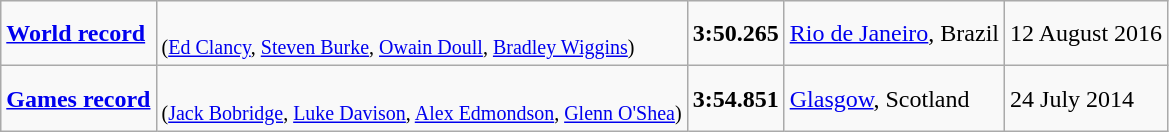<table class="wikitable">
<tr>
<td><a href='#'><strong>World record</strong></a></td>
<td><br><small>(<a href='#'>Ed Clancy</a>, <a href='#'>Steven Burke</a>, <a href='#'>Owain Doull</a>, <a href='#'>Bradley Wiggins</a>)</small></td>
<td><strong>3:50.265</strong></td>
<td><a href='#'>Rio de Janeiro</a>, Brazil</td>
<td>12 August 2016</td>
</tr>
<tr>
<td><a href='#'><strong>Games record</strong></a></td>
<td><br><small>(<a href='#'>Jack Bobridge</a>, <a href='#'>Luke Davison</a>, <a href='#'>Alex Edmondson</a>, <a href='#'>Glenn O'Shea</a>)</small></td>
<td><strong>3:54.851</strong></td>
<td><a href='#'>Glasgow</a>, Scotland</td>
<td>24 July 2014</td>
</tr>
</table>
